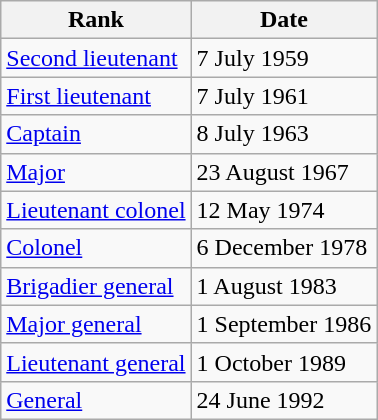<table class="wikitable">
<tr>
<th>Rank</th>
<th>Date</th>
</tr>
<tr>
<td> <a href='#'>Second lieutenant</a></td>
<td>7 July 1959</td>
</tr>
<tr>
<td> <a href='#'>First lieutenant</a></td>
<td>7 July 1961</td>
</tr>
<tr>
<td> <a href='#'>Captain</a></td>
<td>8 July 1963</td>
</tr>
<tr>
<td> <a href='#'>Major</a></td>
<td>23 August 1967</td>
</tr>
<tr>
<td> <a href='#'>Lieutenant colonel</a></td>
<td>12 May 1974</td>
</tr>
<tr>
<td> <a href='#'>Colonel</a></td>
<td>6 December 1978</td>
</tr>
<tr>
<td> <a href='#'>Brigadier general</a></td>
<td>1 August 1983</td>
</tr>
<tr>
<td> <a href='#'>Major general</a></td>
<td>1 September 1986</td>
</tr>
<tr>
<td> <a href='#'>Lieutenant general</a></td>
<td>1 October 1989</td>
</tr>
<tr>
<td> <a href='#'>General</a></td>
<td>24 June 1992</td>
</tr>
</table>
